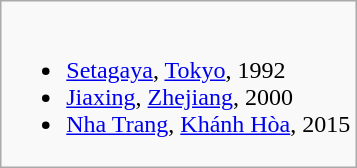<table class="wikitable">
<tr valign="top">
<td><br><ul><li> <a href='#'>Setagaya</a>, <a href='#'>Tokyo</a>, 1992</li><li> <a href='#'>Jiaxing</a>, <a href='#'>Zhejiang</a>, 2000</li><li> <a href='#'>Nha Trang</a>, <a href='#'>Khánh Hòa</a>, 2015</li></ul></td>
</tr>
</table>
